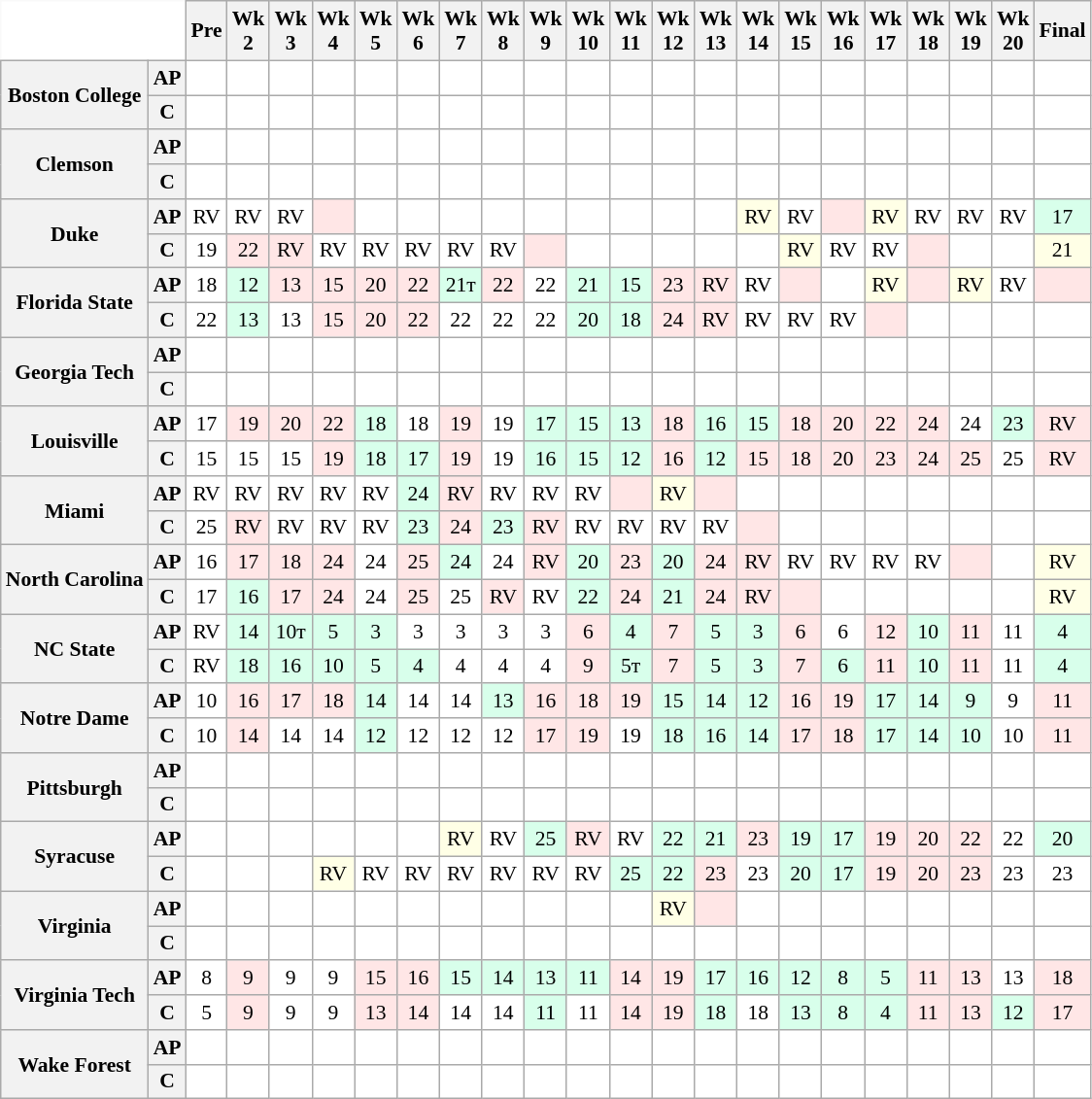<table class="wikitable" style="white-space:nowrap;font-size:90%;">
<tr>
<th colspan=2 style="background:white; border-top-style:hidden; border-left-style:hidden;"> </th>
<th>Pre</th>
<th>Wk<br>2</th>
<th>Wk<br>3</th>
<th>Wk<br>4</th>
<th>Wk<br>5</th>
<th>Wk<br>6</th>
<th>Wk<br>7</th>
<th>Wk<br>8</th>
<th>Wk<br>9</th>
<th>Wk<br>10</th>
<th>Wk<br>11</th>
<th>Wk<br>12</th>
<th>Wk<br>13</th>
<th>Wk<br>14</th>
<th>Wk<br>15</th>
<th>Wk<br>16</th>
<th>Wk<br>17</th>
<th>Wk<br>18</th>
<th>Wk<br>19</th>
<th>Wk<br>20</th>
<th>Final</th>
</tr>
<tr style="text-align:center;">
<th rowspan=2 style=>Boston College</th>
<th>AP</th>
<td style="background:#FFF;"></td>
<td style="background:#FFF;"></td>
<td style="background:#FFF;"></td>
<td style="background:#FFF;"></td>
<td style="background:#FFF;"></td>
<td style="background:#FFF;"></td>
<td style="background:#FFF;"></td>
<td style="background:#FFF;"></td>
<td style="background:#FFF;"></td>
<td style="background:#FFF;"></td>
<td style="background:#FFF;"></td>
<td style="background:#FFF;"></td>
<td style="background:#FFF;"></td>
<td style="background:#FFF;"></td>
<td style="background:#FFF;"></td>
<td style="background:#FFF;"></td>
<td style="background:#FFF;"></td>
<td style="background:#FFF;"></td>
<td style="background:#FFF;"></td>
<td style="background:#FFF;"></td>
<td style="background:#FFF;"></td>
</tr>
<tr style="text-align:center;">
<th>C</th>
<td style="background:#FFF;"></td>
<td style="background:#FFF;"></td>
<td style="background:#FFF;"></td>
<td style="background:#FFF;"></td>
<td style="background:#FFF;"></td>
<td style="background:#FFF;"></td>
<td style="background:#FFF;"></td>
<td style="background:#FFF;"></td>
<td style="background:#FFF;"></td>
<td style="background:#FFF;"></td>
<td style="background:#FFF;"></td>
<td style="background:#FFF;"></td>
<td style="background:#FFF;"></td>
<td style="background:#FFF;"></td>
<td style="background:#FFF;"></td>
<td style="background:#FFF;"></td>
<td style="background:#FFF;"></td>
<td style="background:#FFF;"></td>
<td style="background:#FFF;"></td>
<td style="background:#FFF;"></td>
<td style="background:#FFF;"></td>
</tr>
<tr style="text-align:center;">
<th rowspan=2 style=>Clemson</th>
<th>AP</th>
<td style="background:#FFF;"></td>
<td style="background:#FFF;"></td>
<td style="background:#FFF;"></td>
<td style="background:#FFF;"></td>
<td style="background:#FFF;"></td>
<td style="background:#FFF;"></td>
<td style="background:#FFF;"></td>
<td style="background:#FFF;"></td>
<td style="background:#FFF;"></td>
<td style="background:#FFF;"></td>
<td style="background:#FFF;"></td>
<td style="background:#FFF;"></td>
<td style="background:#FFF;"></td>
<td style="background:#FFF;"></td>
<td style="background:#FFF;"></td>
<td style="background:#FFF;"></td>
<td style="background:#FFF;"></td>
<td style="background:#FFF;"></td>
<td style="background:#FFF;"></td>
<td style="background:#FFF;"></td>
<td style="background:#FFF;"></td>
</tr>
<tr style="text-align:center;">
<th>C</th>
<td style="background:#FFF;"></td>
<td style="background:#FFF;"></td>
<td style="background:#FFF;"></td>
<td style="background:#FFF;"></td>
<td style="background:#FFF;"></td>
<td style="background:#FFF;"></td>
<td style="background:#FFF;"></td>
<td style="background:#FFF;"></td>
<td style="background:#FFF;"></td>
<td style="background:#FFF;"></td>
<td style="background:#FFF;"></td>
<td style="background:#FFF;"></td>
<td style="background:#FFF;"></td>
<td style="background:#FFF;"></td>
<td style="background:#FFF;"></td>
<td style="background:#FFF;"></td>
<td style="background:#FFF;"></td>
<td style="background:#FFF;"></td>
<td style="background:#FFF;"></td>
<td style="background:#FFF;"></td>
<td style="background:#FFF;"></td>
</tr>
<tr style="text-align:center;">
<th rowspan=2 style=>Duke</th>
<th>AP</th>
<td style="background:#FFF;"> RV</td>
<td style="background:#FFF;"> RV</td>
<td style="background:#FFF;"> RV</td>
<td style="background:#FFE6E6;"></td>
<td style="background:#FFF;"></td>
<td style="background:#FFF;"></td>
<td style="background:#FFF;"></td>
<td style="background:#FFF;"></td>
<td style="background:#FFF;"></td>
<td style="background:#FFF;"></td>
<td style="background:#FFF;"></td>
<td style="background:#FFF;"></td>
<td style="background:#FFF;"></td>
<td style="background:#FFFFE6;"> RV</td>
<td style="background:#FFF;"> RV</td>
<td style="background:#FFE6E6;"></td>
<td style="background:#FFFFE6;"> RV</td>
<td style="background:#FFF;"> RV</td>
<td style="background:#FFF;"> RV</td>
<td style="background:#FFF;"> RV</td>
<td style="background:#D8FFEB;"> 17</td>
</tr>
<tr style="text-align:center;">
<th>C</th>
<td style="background:#FFF;"> 19</td>
<td style="background:#FFE6E6;"> 22</td>
<td style="background:#FFE6E6;"> RV</td>
<td style="background:#FFF;"> RV</td>
<td style="background:#FFF;"> RV</td>
<td style="background:#FFF;"> RV</td>
<td style="background:#FFF;"> RV</td>
<td style="background:#FFF;"> RV</td>
<td style="background:#FFE6E6;"></td>
<td style="background:#FFF;"></td>
<td style="background:#FFF;"></td>
<td style="background:#FFF;"></td>
<td style="background:#FFF;"></td>
<td style="background:#FFF;"></td>
<td style="background:#FFFFE6;"> RV</td>
<td style="background:#FFF;"> RV</td>
<td style="background:#FFF;"> RV</td>
<td style="background:#FFE6E6;"></td>
<td style="background:#FFF;"></td>
<td style="background:#FFF;"></td>
<td style="background:#FFFFE6;"> 21</td>
</tr>
<tr style="text-align:center;">
<th rowspan=2 style=>Florida State</th>
<th>AP</th>
<td style="background:#FFF;"> 18</td>
<td style="background:#D8FFEB;"> 12</td>
<td style="background:#FFE6E6;"> 13</td>
<td style="background:#FFE6E6;"> 15</td>
<td style="background:#FFE6E6;"> 20</td>
<td style="background:#FFE6E6;"> 22</td>
<td style="background:#D8FFEB;"> 21т</td>
<td style="background:#FFE6E6;"> 22</td>
<td style="background:#FFF;"> 22</td>
<td style="background:#D8FFEB;"> 21</td>
<td style="background:#D8FFEB;"> 15</td>
<td style="background:#FFE6E6;"> 23</td>
<td style="background:#FFE6E6;"> RV</td>
<td style="background:#FFF;"> RV</td>
<td style="background:#FFE6E6;"></td>
<td style="background:#FFF;"></td>
<td style="background:#FFFFE6;"> RV</td>
<td style="background:#FFE6E6;"></td>
<td style="background:#FFFFE6;"> RV</td>
<td style="background:#FFF;"> RV</td>
<td style="background:#FFE6E6;"></td>
</tr>
<tr style="text-align:center;">
<th>C</th>
<td style="background:#FFF;"> 22</td>
<td style="background:#D8FFEB;"> 13</td>
<td style="background:#FFF;"> 13</td>
<td style="background:#FFE6E6;"> 15</td>
<td style="background:#FFE6E6;"> 20</td>
<td style="background:#FFE6E6;"> 22</td>
<td style="background:#FFF;"> 22</td>
<td style="background:#FFF;"> 22</td>
<td style="background:#FFF;"> 22</td>
<td style="background:#D8FFEB;"> 20</td>
<td style="background:#D8FFEB;"> 18</td>
<td style="background:#FFE6E6;"> 24</td>
<td style="background:#FFE6E6;"> RV</td>
<td style="background:#FFF;"> RV</td>
<td style="background:#FFF;"> RV</td>
<td style="background:#FFF;"> RV</td>
<td style="background:#FFE6E6;"></td>
<td style="background:#FFF;"></td>
<td style="background:#FFF;"></td>
<td style="background:#FFF;"></td>
<td style="background:#FFF;"></td>
</tr>
<tr style="text-align:center;">
<th rowspan=2 style=>Georgia Tech</th>
<th>AP</th>
<td style="background:#FFF;"></td>
<td style="background:#FFF;"></td>
<td style="background:#FFF;"></td>
<td style="background:#FFF;"></td>
<td style="background:#FFF;"></td>
<td style="background:#FFF;"></td>
<td style="background:#FFF;"></td>
<td style="background:#FFF;"></td>
<td style="background:#FFF;"></td>
<td style="background:#FFF;"></td>
<td style="background:#FFF;"></td>
<td style="background:#FFF;"></td>
<td style="background:#FFF;"></td>
<td style="background:#FFF;"></td>
<td style="background:#FFF;"></td>
<td style="background:#FFF;"></td>
<td style="background:#FFF;"></td>
<td style="background:#FFF;"></td>
<td style="background:#FFF;"></td>
<td style="background:#FFF;"></td>
<td style="background:#FFF;"></td>
</tr>
<tr style="text-align:center;">
<th>C</th>
<td style="background:#FFF;"></td>
<td style="background:#FFF;"></td>
<td style="background:#FFF;"></td>
<td style="background:#FFF;"></td>
<td style="background:#FFF;"></td>
<td style="background:#FFF;"></td>
<td style="background:#FFF;"></td>
<td style="background:#FFF;"></td>
<td style="background:#FFF;"></td>
<td style="background:#FFF;"></td>
<td style="background:#FFF;"></td>
<td style="background:#FFF;"></td>
<td style="background:#FFF;"></td>
<td style="background:#FFF;"></td>
<td style="background:#FFF;"></td>
<td style="background:#FFF;"></td>
<td style="background:#FFF;"></td>
<td style="background:#FFF;"></td>
<td style="background:#FFF;"></td>
<td style="background:#FFF;"></td>
<td style="background:#FFF;"></td>
</tr>
<tr style="text-align:center;">
<th rowspan=2 style=>Louisville</th>
<th>AP</th>
<td style="background:#FFF;"> 17</td>
<td style="background:#FFE6E6;"> 19</td>
<td style="background:#FFE6E6;"> 20</td>
<td style="background:#FFE6E6;"> 22</td>
<td style="background:#D8FFEB;"> 18</td>
<td style="background:#FFF;"> 18</td>
<td style="background:#FFE6E6;"> 19</td>
<td style="background:#FFF;"> 19</td>
<td style="background:#D8FFEB;"> 17</td>
<td style="background:#D8FFEB;"> 15</td>
<td style="background:#D8FFEB;"> 13</td>
<td style="background:#FFE6E6;"> 18</td>
<td style="background:#D8FFEB;"> 16</td>
<td style="background:#D8FFEB;"> 15</td>
<td style="background:#FFE6E6;"> 18</td>
<td style="background:#FFE6E6;"> 20</td>
<td style="background:#FFE6E6;"> 22</td>
<td style="background:#FFE6E6;"> 24</td>
<td style="background:#FFF;"> 24</td>
<td style="background:#D8FFEB;"> 23</td>
<td style="background:#FFE6E6;"> RV</td>
</tr>
<tr style="text-align:center;">
<th>C</th>
<td style="background:#FFF;"> 15</td>
<td style="background:#FFF;"> 15</td>
<td style="background:#FFF;"> 15</td>
<td style="background:#FFE6E6;"> 19</td>
<td style="background:#D8FFEB;"> 18</td>
<td style="background:#D8FFEB;"> 17</td>
<td style="background:#FFE6E6;"> 19</td>
<td style="background:#FFF;"> 19</td>
<td style="background:#D8FFEB;"> 16</td>
<td style="background:#D8FFEB;"> 15</td>
<td style="background:#D8FFEB;"> 12</td>
<td style="background:#FFE6E6;"> 16</td>
<td style="background:#D8FFEB;"> 12</td>
<td style="background:#FFE6E6;"> 15</td>
<td style="background:#FFE6E6;"> 18</td>
<td style="background:#FFE6E6;"> 20</td>
<td style="background:#FFE6E6;"> 23</td>
<td style="background:#FFE6E6;"> 24</td>
<td style="background:#FFE6E6;"> 25</td>
<td style="background:#FFF;"> 25</td>
<td style="background:#FFE6E6;"> RV</td>
</tr>
<tr style="text-align:center;">
<th rowspan=2 style=>Miami</th>
<th>AP</th>
<td style="background:#FFF;"> RV</td>
<td style="background:#FFF;"> RV</td>
<td style="background:#FFF;"> RV</td>
<td style="background:#FFF;"> RV</td>
<td style="background:#FFF;"> RV</td>
<td style="background:#D8FFEB;"> 24</td>
<td style="background:#FFE6E6;"> RV</td>
<td style="background:#FFF;"> RV</td>
<td style="background:#FFF;"> RV</td>
<td style="background:#FFF;"> RV</td>
<td style="background:#FFE6E6;"></td>
<td style="background:#FFFFE6;"> RV</td>
<td style="background:#FFE6E6;"></td>
<td style="background:#FFF;"></td>
<td style="background:#FFF;"></td>
<td style="background:#FFF;"></td>
<td style="background:#FFF;"></td>
<td style="background:#FFF;"></td>
<td style="background:#FFF;"></td>
<td style="background:#FFF;"></td>
<td style="background:#FFF;"></td>
</tr>
<tr style="text-align:center;">
<th>C</th>
<td style="background:#FFF;"> 25</td>
<td style="background:#FFE6E6;"> RV</td>
<td style="background:#FFF;"> RV</td>
<td style="background:#FFF;"> RV</td>
<td style="background:#FFF;"> RV</td>
<td style="background:#D8FFEB;"> 23</td>
<td style="background:#FFE6E6;"> 24</td>
<td style="background:#D8FFEB;"> 23</td>
<td style="background:#FFE6E6;"> RV</td>
<td style="background:#FFF;"> RV</td>
<td style="background:#FFF;"> RV</td>
<td style="background:#FFF;"> RV</td>
<td style="background:#FFF;"> RV</td>
<td style="background:#FFE6E6;"></td>
<td style="background:#FFF;"></td>
<td style="background:#FFF;"></td>
<td style="background:#FFF;"></td>
<td style="background:#FFF;"></td>
<td style="background:#FFF;"></td>
<td style="background:#FFF;"></td>
<td style="background:#FFF;"></td>
</tr>
<tr style="text-align:center;">
<th rowspan=2 style=>North Carolina</th>
<th>AP</th>
<td style="background:#FFF;"> 16</td>
<td style="background:#FFE6E6;"> 17</td>
<td style="background:#FFE6E6;"> 18</td>
<td style="background:#FFE6E6;"> 24</td>
<td style="background:#FFF;"> 24</td>
<td style="background:#FFE6E6;"> 25</td>
<td style="background:#D8FFEB;"> 24</td>
<td style="background:#FFF;"> 24</td>
<td style="background:#FFE6E6;"> RV</td>
<td style="background:#D8FFEB;"> 20</td>
<td style="background:#FFE6E6;"> 23</td>
<td style="background:#D8FFEB;"> 20</td>
<td style="background:#FFE6E6;"> 24</td>
<td style="background:#FFE6E6;"> RV</td>
<td style="background:#FFF;"> RV</td>
<td style="background:#FFF;"> RV</td>
<td style="background:#FFF;"> RV</td>
<td style="background:#FFF;"> RV</td>
<td style="background:#FFE6E6;"></td>
<td style="background:#FFF;"></td>
<td style="background:#FFFFE6;"> RV</td>
</tr>
<tr style="text-align:center;">
<th>C</th>
<td style="background:#FFF;"> 17</td>
<td style="background:#D8FFEB;"> 16</td>
<td style="background:#FFE6E6;"> 17</td>
<td style="background:#FFE6E6;"> 24</td>
<td style="background:#FFF;"> 24</td>
<td style="background:#FFE6E6;"> 25</td>
<td style="background:#FFF;"> 25</td>
<td style="background:#FFE6E6;"> RV</td>
<td style="background:#FFF;"> RV</td>
<td style="background:#D8FFEB;"> 22</td>
<td style="background:#FFE6E6;"> 24</td>
<td style="background:#D8FFEB;"> 21</td>
<td style="background:#FFE6E6;"> 24</td>
<td style="background:#FFE6E6;"> RV</td>
<td style="background:#FFE6E6;"></td>
<td style="background:#FFF;"></td>
<td style="background:#FFF;"></td>
<td style="background:#FFF;"></td>
<td style="background:#FFF;"></td>
<td style="background:#FFF;"></td>
<td style="background:#FFFFE6;"> RV</td>
</tr>
<tr style="text-align:center;">
<th rowspan=2 style=>NC State</th>
<th>AP</th>
<td style="background:#FFF;"> RV</td>
<td style="background:#D8FFEB;"> 14</td>
<td style="background:#D8FFEB;"> 10т</td>
<td style="background:#D8FFEB;"> 5</td>
<td style="background:#D8FFEB;"> 3</td>
<td style="background:#FFF;"> 3</td>
<td style="background:#FFF;"> 3</td>
<td style="background:#FFF;"> 3</td>
<td style="background:#FFF;"> 3</td>
<td style="background:#FFE6E6;"> 6</td>
<td style="background:#D8FFEB;"> 4</td>
<td style="background:#FFE6E6;"> 7</td>
<td style="background:#D8FFEB;"> 5</td>
<td style="background:#D8FFEB;"> 3</td>
<td style="background:#FFE6E6;"> 6</td>
<td style="background:#FFF;"> 6</td>
<td style="background:#FFE6E6;"> 12</td>
<td style="background:#D8FFEB;"> 10</td>
<td style="background:#FFE6E6;"> 11</td>
<td style="background:#FFF;"> 11</td>
<td style="background:#D8FFEB;"> 4</td>
</tr>
<tr style="text-align:center;">
<th>C</th>
<td style="background:#FFF;"> RV</td>
<td style="background:#D8FFEB;"> 18</td>
<td style="background:#D8FFEB;"> 16</td>
<td style="background:#D8FFEB;"> 10</td>
<td style="background:#D8FFEB;"> 5</td>
<td style="background:#D8FFEB;"> 4</td>
<td style="background:#FFF;"> 4</td>
<td style="background:#FFF;"> 4</td>
<td style="background:#FFF;"> 4</td>
<td style="background:#FFE6E6;"> 9</td>
<td style="background:#D8FFEB;"> 5т</td>
<td style="background:#FFE6E6;"> 7</td>
<td style="background:#D8FFEB;"> 5</td>
<td style="background:#D8FFEB;"> 3</td>
<td style="background:#FFE6E6;"> 7</td>
<td style="background:#D8FFEB;"> 6</td>
<td style="background:#FFE6E6;"> 11</td>
<td style="background:#D8FFEB;"> 10</td>
<td style="background:#FFE6E6;"> 11</td>
<td style="background:#FFF;"> 11</td>
<td style="background:#D8FFEB;"> 4</td>
</tr>
<tr style="text-align:center;">
<th rowspan=2 style=>Notre Dame</th>
<th>AP</th>
<td style="background:#FFF;"> 10</td>
<td style="background:#FFE6E6;"> 16</td>
<td style="background:#FFE6E6;"> 17</td>
<td style="background:#FFE6E6;"> 18</td>
<td style="background:#D8FFEB;"> 14</td>
<td style="background:#FFF;"> 14</td>
<td style="background:#FFF;"> 14</td>
<td style="background:#D8FFEB;"> 13</td>
<td style="background:#FFE6E6;"> 16</td>
<td style="background:#FFE6E6;"> 18</td>
<td style="background:#FFE6E6;"> 19</td>
<td style="background:#D8FFEB;"> 15</td>
<td style="background:#D8FFEB;"> 14</td>
<td style="background:#D8FFEB;"> 12</td>
<td style="background:#FFE6E6;"> 16</td>
<td style="background:#FFE6E6;"> 19</td>
<td style="background:#D8FFEB;"> 17</td>
<td style="background:#D8FFEB;"> 14</td>
<td style="background:#D8FFEB;"> 9</td>
<td style="background:#FFF;"> 9</td>
<td style="background:#FFE6E6;"> 11</td>
</tr>
<tr style="text-align:center;">
<th>C</th>
<td style="background:#FFF;"> 10</td>
<td style="background:#FFE6E6;"> 14</td>
<td style="background:#FFF;"> 14</td>
<td style="background:#FFF;"> 14</td>
<td style="background:#D8FFEB;"> 12</td>
<td style="background:#FFF;"> 12</td>
<td style="background:#FFF;"> 12</td>
<td style="background:#FFF;"> 12</td>
<td style="background:#FFE6E6;"> 17</td>
<td style="background:#FFE6E6;"> 19</td>
<td style="background:#FFF;"> 19</td>
<td style="background:#D8FFEB;"> 18</td>
<td style="background:#D8FFEB;"> 16</td>
<td style="background:#D8FFEB;"> 14</td>
<td style="background:#FFE6E6;"> 17</td>
<td style="background:#FFE6E6;"> 18</td>
<td style="background:#D8FFEB;"> 17</td>
<td style="background:#D8FFEB;"> 14</td>
<td style="background:#D8FFEB;"> 10</td>
<td style="background:#FFF;"> 10</td>
<td style="background:#FFE6E6;"> 11</td>
</tr>
<tr style="text-align:center;">
<th rowspan=2 style=>Pittsburgh</th>
<th>AP</th>
<td style="background:#FFF;"></td>
<td style="background:#FFF;"></td>
<td style="background:#FFF;"></td>
<td style="background:#FFF;"></td>
<td style="background:#FFF;"></td>
<td style="background:#FFF;"></td>
<td style="background:#FFF;"></td>
<td style="background:#FFF;"></td>
<td style="background:#FFF;"></td>
<td style="background:#FFF;"></td>
<td style="background:#FFF;"></td>
<td style="background:#FFF;"></td>
<td style="background:#FFF;"></td>
<td style="background:#FFF;"></td>
<td style="background:#FFF;"></td>
<td style="background:#FFF;"></td>
<td style="background:#FFF;"></td>
<td style="background:#FFF;"></td>
<td style="background:#FFF;"></td>
<td style="background:#FFF;"></td>
<td style="background:#FFF;"></td>
</tr>
<tr style="text-align:center;">
<th>C</th>
<td style="background:#FFF;"></td>
<td style="background:#FFF;"></td>
<td style="background:#FFF;"></td>
<td style="background:#FFF;"></td>
<td style="background:#FFF;"></td>
<td style="background:#FFF;"></td>
<td style="background:#FFF;"></td>
<td style="background:#FFF;"></td>
<td style="background:#FFF;"></td>
<td style="background:#FFF;"></td>
<td style="background:#FFF;"></td>
<td style="background:#FFF;"></td>
<td style="background:#FFF;"></td>
<td style="background:#FFF;"></td>
<td style="background:#FFF;"></td>
<td style="background:#FFF;"></td>
<td style="background:#FFF;"></td>
<td style="background:#FFF;"></td>
<td style="background:#FFF;"></td>
<td style="background:#FFF;"></td>
<td style="background:#FFF;"></td>
</tr>
<tr style="text-align:center;">
<th rowspan=2 style=>Syracuse</th>
<th>AP</th>
<td style="background:#FFF;"></td>
<td style="background:#FFF;"></td>
<td style="background:#FFF;"></td>
<td style="background:#FFF;"></td>
<td style="background:#FFF;"></td>
<td style="background:#FFF;"></td>
<td style="background:#FFFFE6;"> RV</td>
<td style="background:#FFF;"> RV</td>
<td style="background:#D8FFEB;"> 25</td>
<td style="background:#FFE6E6;"> RV</td>
<td style="background:#FFF;"> RV</td>
<td style="background:#D8FFEB;"> 22</td>
<td style="background:#D8FFEB;"> 21</td>
<td style="background:#FFE6E6;"> 23</td>
<td style="background:#D8FFEB;"> 19</td>
<td style="background:#D8FFEB;"> 17</td>
<td style="background:#FFE6E6;"> 19</td>
<td style="background:#FFE6E6;"> 20</td>
<td style="background:#FFE6E6;"> 22</td>
<td style="background:#FFF;"> 22</td>
<td style="background:#D8FFEB;"> 20</td>
</tr>
<tr style="text-align:center;">
<th>C</th>
<td style="background:#FFF;"></td>
<td style="background:#FFF;"></td>
<td style="background:#FFF;"></td>
<td style="background:#FFFFE6;"> RV</td>
<td style="background:#FFF;"> RV</td>
<td style="background:#FFF;"> RV</td>
<td style="background:#FFF;"> RV</td>
<td style="background:#FFF;"> RV</td>
<td style="background:#FFF;"> RV</td>
<td style="background:#FFF;"> RV</td>
<td style="background:#D8FFEB;"> 25</td>
<td style="background:#D8FFEB;"> 22</td>
<td style="background:#FFE6E6;"> 23</td>
<td style="background:#FFF;"> 23</td>
<td style="background:#D8FFEB;"> 20</td>
<td style="background:#D8FFEB;"> 17</td>
<td style="background:#FFE6E6;"> 19</td>
<td style="background:#FFE6E6;"> 20</td>
<td style="background:#FFE6E6;"> 23</td>
<td style="background:#FFF;"> 23</td>
<td style="background:#FFF;"> 23</td>
</tr>
<tr style="text-align:center;">
<th rowspan=2 style=>Virginia</th>
<th>AP</th>
<td style="background:#FFF;"></td>
<td style="background:#FFF;"></td>
<td style="background:#FFF;"></td>
<td style="background:#FFF;"></td>
<td style="background:#FFF;"></td>
<td style="background:#FFF;"></td>
<td style="background:#FFF;"></td>
<td style="background:#FFF;"></td>
<td style="background:#FFF;"></td>
<td style="background:#FFF;"></td>
<td style="background:#FFF;"></td>
<td style="background:#FFFFE6;"> RV</td>
<td style="background:#FFE6E6;"></td>
<td style="background:#FFF;"></td>
<td style="background:#FFF;"></td>
<td style="background:#FFF;"></td>
<td style="background:#FFF;"></td>
<td style="background:#FFF;"></td>
<td style="background:#FFF;"></td>
<td style="background:#FFF;"></td>
<td style="background:#FFF;"></td>
</tr>
<tr style="text-align:center;">
<th>C</th>
<td style="background:#FFF;"></td>
<td style="background:#FFF;"></td>
<td style="background:#FFF;"></td>
<td style="background:#FFF;"></td>
<td style="background:#FFF;"></td>
<td style="background:#FFF;"></td>
<td style="background:#FFF;"></td>
<td style="background:#FFF;"></td>
<td style="background:#FFF;"></td>
<td style="background:#FFF;"></td>
<td style="background:#FFF;"></td>
<td style="background:#FFF;"></td>
<td style="background:#FFF;"></td>
<td style="background:#FFF;"></td>
<td style="background:#FFF;"></td>
<td style="background:#FFF;"></td>
<td style="background:#FFF;"></td>
<td style="background:#FFF;"></td>
<td style="background:#FFF;"></td>
<td style="background:#FFF;"></td>
<td style="background:#FFF;"></td>
</tr>
<tr style="text-align:center;">
<th rowspan=2 style=>Virginia Tech</th>
<th>AP</th>
<td style="background:#FFF;"> 8</td>
<td style="background:#FFE6E6;"> 9</td>
<td style="background:#FFF;"> 9</td>
<td style="background:#FFF;"> 9</td>
<td style="background:#FFE6E6;"> 15</td>
<td style="background:#FFE6E6;"> 16</td>
<td style="background:#D8FFEB;"> 15</td>
<td style="background:#D8FFEB;"> 14</td>
<td style="background:#D8FFEB;"> 13</td>
<td style="background:#D8FFEB;"> 11</td>
<td style="background:#FFE6E6;"> 14</td>
<td style="background:#FFE6E6;"> 19</td>
<td style="background:#D8FFEB;"> 17</td>
<td style="background:#D8FFEB;"> 16</td>
<td style="background:#D8FFEB;"> 12</td>
<td style="background:#D8FFEB;"> 8</td>
<td style="background:#D8FFEB;"> 5</td>
<td style="background:#FFE6E6;"> 11</td>
<td style="background:#FFE6E6;"> 13</td>
<td style="background:#FFF;"> 13</td>
<td style="background:#FFE6E6;"> 18</td>
</tr>
<tr style="text-align:center;">
<th>C</th>
<td style="background:#FFF;"> 5</td>
<td style="background:#FFE6E6;"> 9</td>
<td style="background:#FFF;"> 9</td>
<td style="background:#FFF;"> 9</td>
<td style="background:#FFE6E6;"> 13</td>
<td style="background:#FFE6E6;"> 14</td>
<td style="background:#FFF;"> 14</td>
<td style="background:#FFF;"> 14</td>
<td style="background:#D8FFEB;"> 11</td>
<td style="background:#FFF;"> 11</td>
<td style="background:#FFE6E6;"> 14</td>
<td style="background:#FFE6E6;"> 19</td>
<td style="background:#D8FFEB;"> 18</td>
<td style="background:#FFF;"> 18</td>
<td style="background:#D8FFEB;"> 13</td>
<td style="background:#D8FFEB;"> 8</td>
<td style="background:#D8FFEB;"> 4</td>
<td style="background:#FFE6E6;"> 11</td>
<td style="background:#FFE6E6;"> 13</td>
<td style="background:#D8FFEB;"> 12</td>
<td style="background:#FFE6E6;"> 17</td>
</tr>
<tr style="text-align:center;">
<th rowspan=2 style=>Wake Forest</th>
<th>AP</th>
<td style="background:#FFF;"></td>
<td style="background:#FFF;"></td>
<td style="background:#FFF;"></td>
<td style="background:#FFF;"></td>
<td style="background:#FFF;"></td>
<td style="background:#FFF;"></td>
<td style="background:#FFF;"></td>
<td style="background:#FFF;"></td>
<td style="background:#FFF;"></td>
<td style="background:#FFF;"></td>
<td style="background:#FFF;"></td>
<td style="background:#FFF;"></td>
<td style="background:#FFF;"></td>
<td style="background:#FFF;"></td>
<td style="background:#FFF;"></td>
<td style="background:#FFF;"></td>
<td style="background:#FFF;"></td>
<td style="background:#FFF;"></td>
<td style="background:#FFF;"></td>
<td style="background:#FFF;"></td>
<td style="background:#FFF;"></td>
</tr>
<tr style="text-align:center;">
<th>C</th>
<td style="background:#FFF;"></td>
<td style="background:#FFF;"></td>
<td style="background:#FFF;"></td>
<td style="background:#FFF;"></td>
<td style="background:#FFF;"></td>
<td style="background:#FFF;"></td>
<td style="background:#FFF;"></td>
<td style="background:#FFF;"></td>
<td style="background:#FFF;"></td>
<td style="background:#FFF;"></td>
<td style="background:#FFF;"></td>
<td style="background:#FFF;"></td>
<td style="background:#FFF;"></td>
<td style="background:#FFF;"></td>
<td style="background:#FFF;"></td>
<td style="background:#FFF;"></td>
<td style="background:#FFF;"></td>
<td style="background:#FFF;"></td>
<td style="background:#FFF;"></td>
<td style="background:#FFF;"></td>
<td style="background:#FFF;"></td>
</tr>
</table>
